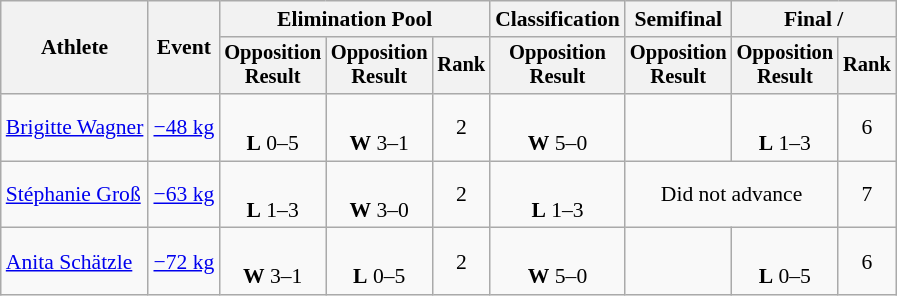<table class="wikitable" style="font-size:90%">
<tr>
<th rowspan="2">Athlete</th>
<th rowspan="2">Event</th>
<th colspan=3>Elimination Pool</th>
<th>Classification</th>
<th>Semifinal</th>
<th colspan=2>Final / </th>
</tr>
<tr style="font-size: 95%">
<th>Opposition<br>Result</th>
<th>Opposition<br>Result</th>
<th>Rank</th>
<th>Opposition<br>Result</th>
<th>Opposition<br>Result</th>
<th>Opposition<br>Result</th>
<th>Rank</th>
</tr>
<tr align=center>
<td align=left><a href='#'>Brigitte Wagner</a></td>
<td align=left><a href='#'>−48 kg</a></td>
<td><br><strong>L</strong> 0–5 <sup></sup></td>
<td><br><strong>W</strong> 3–1 <sup></sup></td>
<td>2</td>
<td><br><strong>W</strong> 5–0 <sup></sup></td>
<td></td>
<td><br><strong>L</strong> 1–3 <sup></sup></td>
<td>6</td>
</tr>
<tr align=center>
<td align=left><a href='#'>Stéphanie Groß</a></td>
<td align=left><a href='#'>−63 kg</a></td>
<td><br><strong>L</strong> 1–3 <sup></sup></td>
<td><br><strong>W</strong> 3–0 <sup></sup></td>
<td>2</td>
<td><br><strong>L</strong> 1–3 <sup></sup></td>
<td colspan=2>Did not advance</td>
<td>7</td>
</tr>
<tr align=center>
<td align=left><a href='#'>Anita Schätzle</a></td>
<td align=left><a href='#'>−72 kg</a></td>
<td><br><strong>W</strong> 3–1 <sup></sup></td>
<td><br><strong>L</strong> 0–5 <sup></sup></td>
<td>2</td>
<td><br><strong>W</strong> 5–0 <sup></sup></td>
<td></td>
<td><br><strong>L</strong> 0–5 <sup></sup></td>
<td>6</td>
</tr>
</table>
